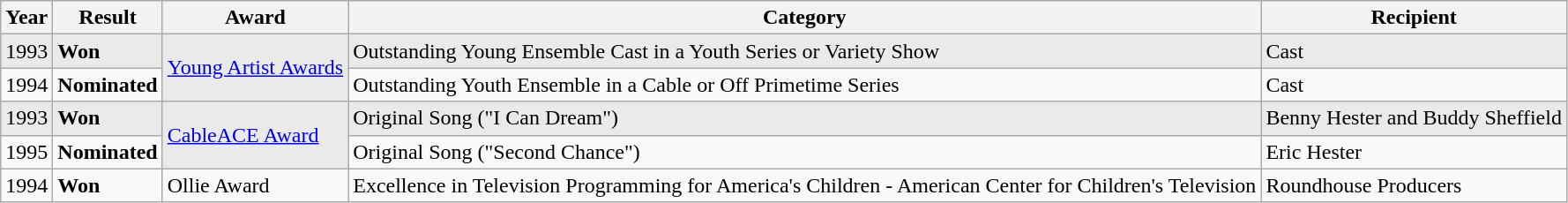<table class="wikitable">
<tr>
<th>Year</th>
<th>Result</th>
<th>Award</th>
<th>Category</th>
<th>Recipient</th>
</tr>
<tr style="background-color: #EAEAEA;" |>
<td>1993</td>
<td><strong>Won</strong></td>
<td rowspan="2"><a href='#'>Young Artist Awards</a></td>
<td>Outstanding Young Ensemble Cast in a Youth Series or Variety Show</td>
<td>Cast</td>
</tr>
<tr>
<td>1994</td>
<td><strong>Nominated</strong> </td>
<td>Outstanding Youth Ensemble in a Cable or Off Primetime Series</td>
<td>Cast</td>
</tr>
<tr style="background-color: #EAEAEA;">
<td>1993</td>
<td><strong>Won</strong></td>
<td rowspan="2"><a href='#'>CableACE Award</a></td>
<td>Original Song ("I Can Dream")</td>
<td>Benny Hester and Buddy Sheffield</td>
</tr>
<tr>
<td>1995</td>
<td><strong>Nominated</strong></td>
<td>Original Song ("Second Chance")</td>
<td>Eric Hester</td>
</tr>
<tr>
<td>1994</td>
<td><strong>Won</strong></td>
<td>Ollie Award</td>
<td>Excellence in Television Programming for America's Children - American Center for Children's Television<br></td>
<td>Roundhouse Producers<br></td>
</tr>
</table>
